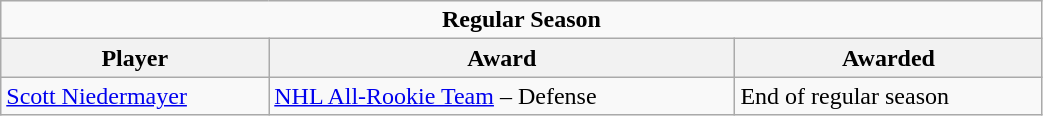<table class="wikitable" style="width:55%;">
<tr>
<td colspan="10" style="text-align:center;"><strong>Regular Season</strong></td>
</tr>
<tr>
<th>Player</th>
<th>Award</th>
<th>Awarded</th>
</tr>
<tr>
<td><a href='#'>Scott Niedermayer</a></td>
<td><a href='#'>NHL All-Rookie Team</a> – Defense</td>
<td>End of regular season</td>
</tr>
</table>
